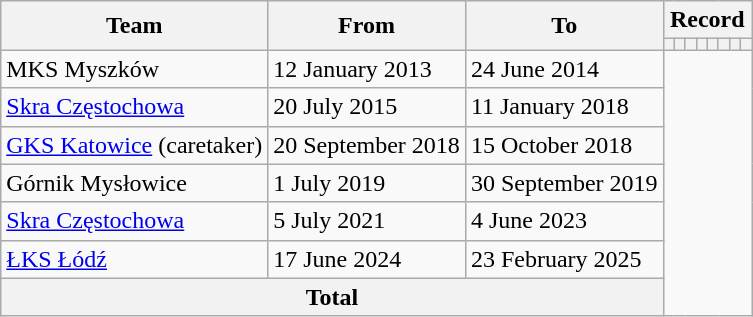<table class="wikitable" style="text-align: center;">
<tr>
<th rowspan="2">Team</th>
<th rowspan="2">From</th>
<th rowspan="2">To</th>
<th colspan="8">Record</th>
</tr>
<tr>
<th></th>
<th></th>
<th></th>
<th></th>
<th></th>
<th></th>
<th></th>
<th></th>
</tr>
<tr>
<td align=left>MKS Myszków</td>
<td align=left>12 January 2013</td>
<td align=left>24 June 2014<br></td>
</tr>
<tr>
<td align=left><a href='#'>Skra Częstochowa</a></td>
<td align=left>20 July 2015</td>
<td align=left>11 January 2018<br></td>
</tr>
<tr>
<td align=left><a href='#'>GKS Katowice</a> (caretaker)</td>
<td align=left>20 September 2018</td>
<td align=left>15 October 2018<br></td>
</tr>
<tr>
<td align=left>Górnik Mysłowice</td>
<td align=left>1 July 2019</td>
<td align=left>30 September 2019<br></td>
</tr>
<tr>
<td align=left><a href='#'>Skra Częstochowa</a></td>
<td align=left>5 July 2021</td>
<td align=left>4 June 2023<br></td>
</tr>
<tr>
<td align=left><a href='#'>ŁKS Łódź</a></td>
<td align=left>17 June 2024</td>
<td align=left>23 February 2025<br></td>
</tr>
<tr>
<th colspan="3">Total<br></th>
</tr>
</table>
